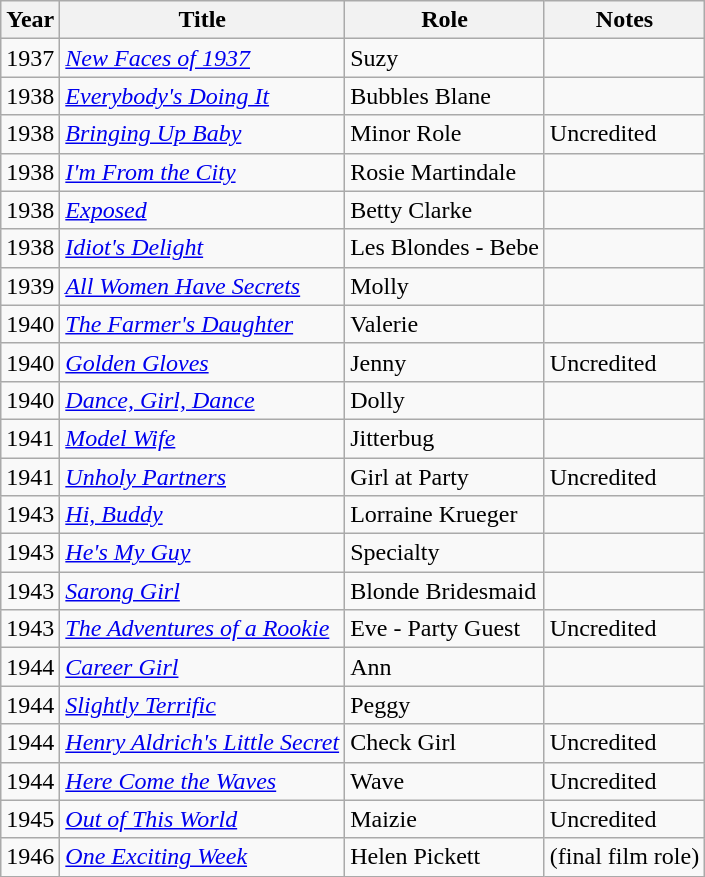<table class="wikitable">
<tr>
<th>Year</th>
<th>Title</th>
<th>Role</th>
<th>Notes</th>
</tr>
<tr>
<td>1937</td>
<td><em><a href='#'>New Faces of 1937</a></em></td>
<td>Suzy</td>
<td></td>
</tr>
<tr>
<td>1938</td>
<td><em><a href='#'>Everybody's Doing It</a></em></td>
<td>Bubbles Blane</td>
<td></td>
</tr>
<tr>
<td>1938</td>
<td><em><a href='#'>Bringing Up Baby</a></em></td>
<td>Minor Role</td>
<td>Uncredited</td>
</tr>
<tr>
<td>1938</td>
<td><em><a href='#'>I'm From the City</a></em></td>
<td>Rosie Martindale</td>
<td></td>
</tr>
<tr>
<td>1938</td>
<td><em><a href='#'>Exposed</a></em></td>
<td>Betty Clarke</td>
<td></td>
</tr>
<tr>
<td>1938</td>
<td><em><a href='#'>Idiot's Delight</a></em></td>
<td>Les Blondes - Bebe</td>
<td></td>
</tr>
<tr>
<td>1939</td>
<td><em><a href='#'>All Women Have Secrets</a></em></td>
<td>Molly</td>
<td></td>
</tr>
<tr>
<td>1940</td>
<td><em><a href='#'>The Farmer's Daughter</a></em></td>
<td>Valerie</td>
<td></td>
</tr>
<tr>
<td>1940</td>
<td><em><a href='#'>Golden Gloves</a></em></td>
<td>Jenny</td>
<td>Uncredited</td>
</tr>
<tr>
<td>1940</td>
<td><em><a href='#'>Dance, Girl, Dance</a></em></td>
<td>Dolly</td>
<td></td>
</tr>
<tr>
<td>1941</td>
<td><em><a href='#'>Model Wife</a></em></td>
<td>Jitterbug</td>
<td></td>
</tr>
<tr>
<td>1941</td>
<td><em><a href='#'>Unholy Partners</a></em></td>
<td>Girl at Party</td>
<td>Uncredited</td>
</tr>
<tr>
<td>1943</td>
<td><em><a href='#'>Hi, Buddy</a></em></td>
<td>Lorraine Krueger</td>
<td></td>
</tr>
<tr>
<td>1943</td>
<td><em><a href='#'>He's My Guy</a></em></td>
<td>Specialty</td>
<td></td>
</tr>
<tr>
<td>1943</td>
<td><em><a href='#'>Sarong Girl</a></em></td>
<td>Blonde Bridesmaid</td>
<td></td>
</tr>
<tr>
<td>1943</td>
<td><em><a href='#'>The Adventures of a Rookie</a></em></td>
<td>Eve - Party Guest</td>
<td>Uncredited</td>
</tr>
<tr>
<td>1944</td>
<td><em><a href='#'>Career Girl</a></em></td>
<td>Ann</td>
<td></td>
</tr>
<tr>
<td>1944</td>
<td><em><a href='#'>Slightly Terrific</a></em></td>
<td>Peggy</td>
<td></td>
</tr>
<tr>
<td>1944</td>
<td><em><a href='#'>Henry Aldrich's Little Secret</a></em></td>
<td>Check Girl</td>
<td>Uncredited</td>
</tr>
<tr>
<td>1944</td>
<td><em><a href='#'>Here Come the Waves</a></em></td>
<td>Wave</td>
<td>Uncredited</td>
</tr>
<tr>
<td>1945</td>
<td><em><a href='#'>Out of This World</a></em></td>
<td>Maizie</td>
<td>Uncredited</td>
</tr>
<tr>
<td>1946</td>
<td><em><a href='#'>One Exciting Week</a></em></td>
<td>Helen Pickett</td>
<td>(final film role)</td>
</tr>
</table>
